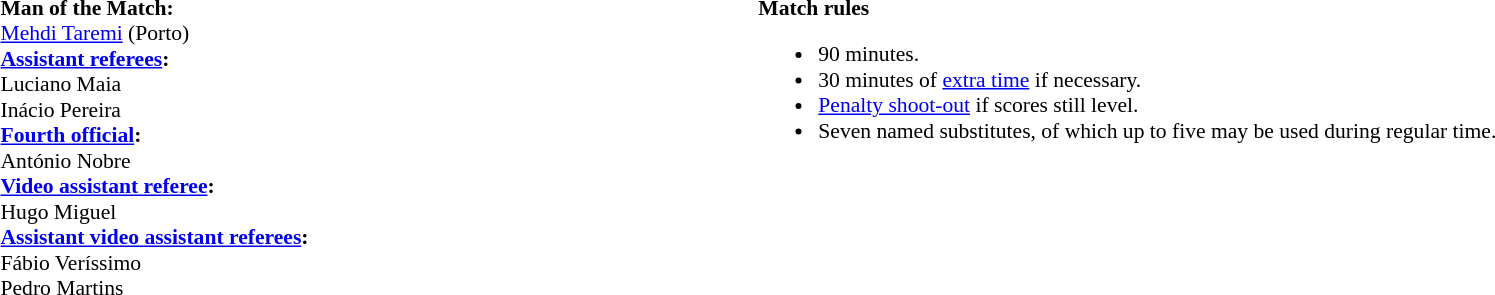<table width=100% style="font-size:90%">
<tr>
<td><br><strong>Man of the Match:</strong>
<br> <a href='#'>Mehdi Taremi</a>  (Porto)<br><strong><a href='#'>Assistant referees</a>:</strong>
<br>Luciano Maia
<br>Inácio Pereira
<br><strong><a href='#'>Fourth official</a>:</strong>
<br>António Nobre
<br><strong><a href='#'>Video assistant referee</a>:</strong>
<br>Hugo Miguel
<br><strong><a href='#'>Assistant video assistant referees</a>:</strong>
<br>Fábio Veríssimo
<br>Pedro Martins</td>
<td style="width:60%; vertical-align:top;"><br><strong>Match rules</strong><ul><li>90 minutes.</li><li>30 minutes of <a href='#'>extra time</a> if necessary.</li><li><a href='#'>Penalty shoot-out</a> if scores still level.</li><li>Seven named substitutes, of which up to five may be used during regular time.</li></ul></td>
</tr>
</table>
